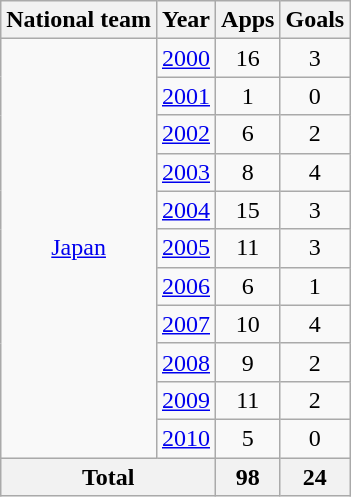<table class="wikitable" style="text-align:center">
<tr>
<th>National team</th>
<th>Year</th>
<th>Apps</th>
<th>Goals</th>
</tr>
<tr>
<td rowspan="11"><a href='#'>Japan</a></td>
<td><a href='#'>2000</a></td>
<td>16</td>
<td>3</td>
</tr>
<tr>
<td><a href='#'>2001</a></td>
<td>1</td>
<td>0</td>
</tr>
<tr>
<td><a href='#'>2002</a></td>
<td>6</td>
<td>2</td>
</tr>
<tr>
<td><a href='#'>2003</a></td>
<td>8</td>
<td>4</td>
</tr>
<tr>
<td><a href='#'>2004</a></td>
<td>15</td>
<td>3</td>
</tr>
<tr>
<td><a href='#'>2005</a></td>
<td>11</td>
<td>3</td>
</tr>
<tr>
<td><a href='#'>2006</a></td>
<td>6</td>
<td>1</td>
</tr>
<tr>
<td><a href='#'>2007</a></td>
<td>10</td>
<td>4</td>
</tr>
<tr>
<td><a href='#'>2008</a></td>
<td>9</td>
<td>2</td>
</tr>
<tr>
<td><a href='#'>2009</a></td>
<td>11</td>
<td>2</td>
</tr>
<tr>
<td><a href='#'>2010</a></td>
<td>5</td>
<td>0</td>
</tr>
<tr>
<th colspan="2">Total</th>
<th>98</th>
<th>24</th>
</tr>
</table>
